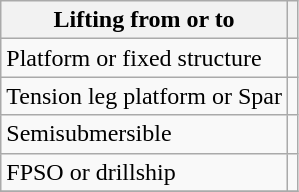<table class="wikitable">
<tr>
<th>Lifting from or to</th>
<th></th>
</tr>
<tr>
<td>Platform or fixed structure</td>
<td></td>
</tr>
<tr>
<td>Tension leg platform or Spar</td>
<td></td>
</tr>
<tr>
<td>Semisubmersible</td>
<td></td>
</tr>
<tr>
<td>FPSO or drillship</td>
<td></td>
</tr>
<tr>
</tr>
</table>
